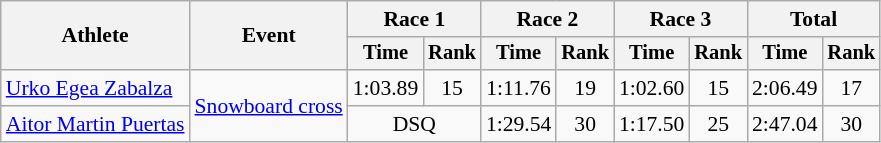<table class="wikitable" style="font-size:90%">
<tr>
<th rowspan="2">Athlete</th>
<th rowspan="2">Event</th>
<th colspan=2>Race 1</th>
<th colspan=2>Race 2</th>
<th colspan=2>Race 3</th>
<th colspan=2>Total</th>
</tr>
<tr style="font-size:95%">
<th>Time</th>
<th>Rank</th>
<th>Time</th>
<th>Rank</th>
<th>Time</th>
<th>Rank</th>
<th>Time</th>
<th>Rank</th>
</tr>
<tr align=center>
<td align=left><a href='#'>Urko Egea Zabalza</a></td>
<td align=left rowspan=2><a href='#'>Snowboard cross</a></td>
<td>1:03.89</td>
<td>15</td>
<td>1:11.76</td>
<td>19</td>
<td>1:02.60</td>
<td>15</td>
<td>2:06.49</td>
<td>17</td>
</tr>
<tr align=center>
<td align=left><a href='#'>Aitor Martin Puertas</a></td>
<td colspan=2>DSQ</td>
<td>1:29.54</td>
<td>30</td>
<td>1:17.50</td>
<td>25</td>
<td>2:47.04</td>
<td>30</td>
</tr>
</table>
